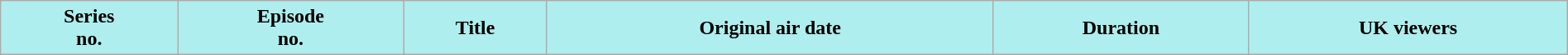<table class="wikitable plainrowheaders" style="width:100%; background:#fff;">
<tr>
<th style="background:#AFEEEE;">Series<br>no.</th>
<th style="background:#AFEEEE;">Episode<br>no.</th>
<th style="background:#AFEEEE;">Title</th>
<th style="background:#AFEEEE;">Original air date</th>
<th style="background:#AFEEEE;">Duration</th>
<th style="background:#AFEEEE;">UK viewers<br>










</th>
</tr>
</table>
